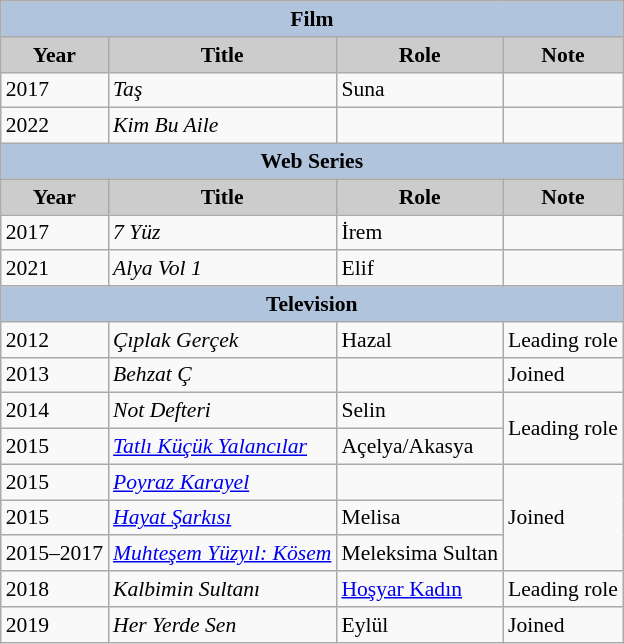<table class="wikitable" style="font-size:90%">
<tr>
<th colspan="4" style="background:LightSteelBlue">Film</th>
</tr>
<tr>
<th style="background:#CCCCCC">Year</th>
<th style="background:#CCCCCC">Title</th>
<th style="background:#CCCCCC">Role</th>
<th style="background:#CCCCCC">Note</th>
</tr>
<tr>
<td>2017</td>
<td><em>Taş</em></td>
<td>Suna</td>
<td></td>
</tr>
<tr>
<td>2022</td>
<td><em>Kim Bu Aile</em></td>
<td></td>
<td></td>
</tr>
<tr>
<th colspan="4" style="background:LightSteelBlue">Web Series</th>
</tr>
<tr>
<th style="background:#CCCCCC">Year</th>
<th style="background:#CCCCCC">Title</th>
<th style="background:#CCCCCC">Role</th>
<th style="background:#CCCCCC">Note</th>
</tr>
<tr>
<td>2017</td>
<td><em>7 Yüz</em></td>
<td>İrem</td>
<td></td>
</tr>
<tr>
<td>2021</td>
<td><em>Alya Vol 1</em></td>
<td>Elif</td>
<td></td>
</tr>
<tr>
<th colspan="4" style="background:LightSteelBlue">Television</th>
</tr>
<tr>
<td>2012</td>
<td><em>Çıplak Gerçek</em></td>
<td>Hazal</td>
<td>Leading role</td>
</tr>
<tr>
<td>2013</td>
<td><em>Behzat Ç</em></td>
<td></td>
<td>Joined</td>
</tr>
<tr>
<td>2014</td>
<td><em>Not Defteri</em></td>
<td>Selin</td>
<td rowspan="2">Leading role</td>
</tr>
<tr>
<td>2015</td>
<td><em><a href='#'>Tatlı Küçük Yalancılar</a></em></td>
<td>Açelya/Akasya</td>
</tr>
<tr>
<td>2015</td>
<td><em><a href='#'>Poyraz Karayel</a></em></td>
<td></td>
<td rowspan="3">Joined</td>
</tr>
<tr>
<td>2015</td>
<td><em><a href='#'>Hayat Şarkısı</a></em></td>
<td>Melisa</td>
</tr>
<tr>
<td>2015–2017</td>
<td><em><a href='#'>Muhteşem Yüzyıl: Kösem</a></em></td>
<td>Meleksima Sultan</td>
</tr>
<tr>
<td>2018</td>
<td><em>Kalbimin Sultanı</em></td>
<td><a href='#'>Hoşyar Kadın</a></td>
<td>Leading role</td>
</tr>
<tr>
<td>2019</td>
<td><em>Her Yerde Sen</em></td>
<td>Eylül</td>
<td>Joined</td>
</tr>
</table>
